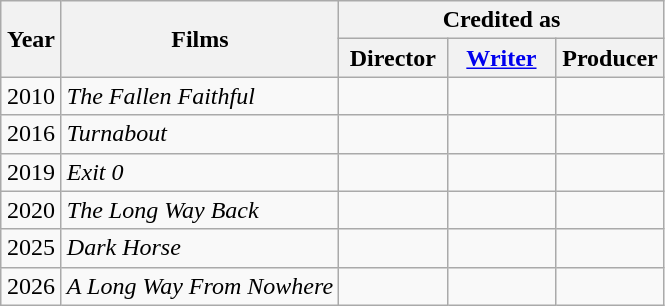<table class="wikitable">
<tr>
<th rowspan="2" style="width:33px;">Year</th>
<th rowspan="2">Films</th>
<th colspan="3">Credited as</th>
</tr>
<tr>
<th width=65>Director</th>
<th width=65><a href='#'>Writer</a></th>
<th width=65>Producer</th>
</tr>
<tr style="text-align:center;">
<td>2010</td>
<td style="text-align:left;"><em>The Fallen Faithful</em></td>
<td></td>
<td></td>
<td></td>
</tr>
<tr style="text-align:center;">
<td>2016</td>
<td style="text-align:left;"><em>Turnabout</em></td>
<td></td>
<td></td>
<td></td>
</tr>
<tr style="text-align:center;">
<td>2019</td>
<td style="text-align:left;"><em>Exit 0</em></td>
<td></td>
<td></td>
<td></td>
</tr>
<tr style="text-align:center;">
<td>2020</td>
<td style="text-align:left;"><em>The Long Way Back</em></td>
<td></td>
<td></td>
<td></td>
</tr>
<tr style="text-align:center;">
<td>2025</td>
<td style="text-align:left;"><em>Dark Horse</em></td>
<td></td>
<td></td>
<td></td>
</tr>
<tr style="text-align:center;">
<td>2026</td>
<td style="text-align:left;"><em>A Long Way From Nowhere</em></td>
<td></td>
<td></td>
<td></td>
</tr>
</table>
